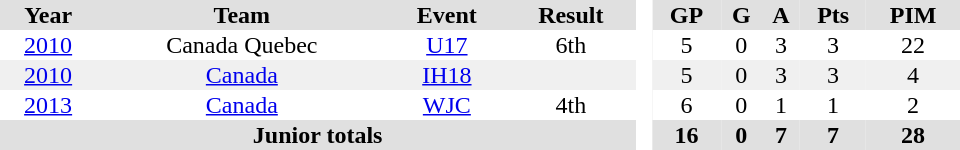<table border="0" cellpadding="1" cellspacing="0" style="text-align:center; width:40em">
<tr ALIGN="center" bgcolor="#e0e0e0">
<th>Year</th>
<th>Team</th>
<th>Event</th>
<th>Result</th>
<th rowspan="99" bgcolor="#ffffff"> </th>
<th>GP</th>
<th>G</th>
<th>A</th>
<th>Pts</th>
<th>PIM</th>
</tr>
<tr>
<td><a href='#'>2010</a></td>
<td>Canada Quebec</td>
<td><a href='#'>U17</a></td>
<td>6th</td>
<td>5</td>
<td>0</td>
<td>3</td>
<td>3</td>
<td>22</td>
</tr>
<tr bgcolor="#f0f0f0">
<td><a href='#'>2010</a></td>
<td><a href='#'>Canada</a></td>
<td><a href='#'>IH18</a></td>
<td></td>
<td>5</td>
<td>0</td>
<td>3</td>
<td>3</td>
<td>4</td>
</tr>
<tr>
<td><a href='#'>2013</a></td>
<td><a href='#'>Canada</a></td>
<td><a href='#'>WJC</a></td>
<td>4th</td>
<td>6</td>
<td>0</td>
<td>1</td>
<td>1</td>
<td>2</td>
</tr>
<tr bgcolor="#e0e0e0">
<th colspan=4>Junior totals</th>
<th>16</th>
<th>0</th>
<th>7</th>
<th>7</th>
<th>28</th>
</tr>
</table>
